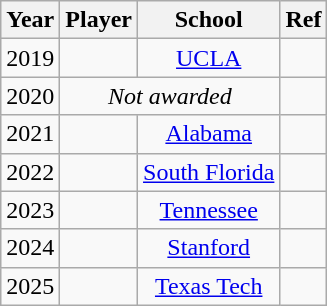<table class="wikitable sortable plainrowheaders" style="text-align:center;">
<tr>
<th scope="col">Year</th>
<th scope="col">Player</th>
<th scope="col">School</th>
<th scope="col" class="unsortable">Ref</th>
</tr>
<tr>
<td>2019</td>
<td></td>
<td><a href='#'>UCLA</a></td>
<td></td>
</tr>
<tr>
<td>2020</td>
<td colspan=2><em>Not awarded</em></td>
<td></td>
</tr>
<tr>
<td>2021</td>
<td></td>
<td><a href='#'>Alabama</a></td>
<td></td>
</tr>
<tr>
<td>2022</td>
<td></td>
<td><a href='#'>South Florida</a></td>
<td></td>
</tr>
<tr>
<td>2023</td>
<td></td>
<td><a href='#'>Tennessee</a></td>
<td></td>
</tr>
<tr>
<td>2024</td>
<td></td>
<td><a href='#'>Stanford</a></td>
<td></td>
</tr>
<tr>
<td>2025</td>
<td></td>
<td><a href='#'>Texas Tech</a></td>
<td></td>
</tr>
</table>
